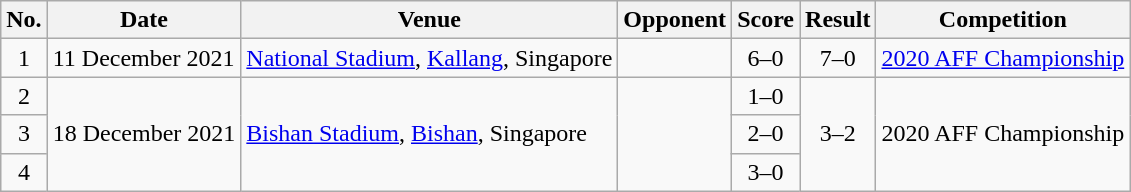<table class="wikitable sortable">
<tr>
<th scope="col">No.</th>
<th scope="col">Date</th>
<th scope="col">Venue</th>
<th scope="col">Opponent</th>
<th scope="col">Score</th>
<th scope="col">Result</th>
<th scope="col">Competition</th>
</tr>
<tr>
<td style="text-align:center">1</td>
<td>11 December 2021</td>
<td><a href='#'>National Stadium</a>, <a href='#'>Kallang</a>, Singapore</td>
<td></td>
<td style="text-align:center">6–0</td>
<td style="text-align:center">7–0</td>
<td><a href='#'>2020 AFF Championship</a></td>
</tr>
<tr>
<td style="text-align:center">2</td>
<td rowspan="3">18 December 2021</td>
<td rowspan="3"><a href='#'>Bishan Stadium</a>, <a href='#'>Bishan</a>, Singapore</td>
<td rowspan="3"></td>
<td style="text-align:center">1–0</td>
<td rowspan="3" style="text-align:center">3–2</td>
<td rowspan="3">2020 AFF Championship</td>
</tr>
<tr>
<td style="text-align:center">3</td>
<td style="text-align:center">2–0</td>
</tr>
<tr>
<td style="text-align:center">4</td>
<td style="text-align:center">3–0</td>
</tr>
</table>
